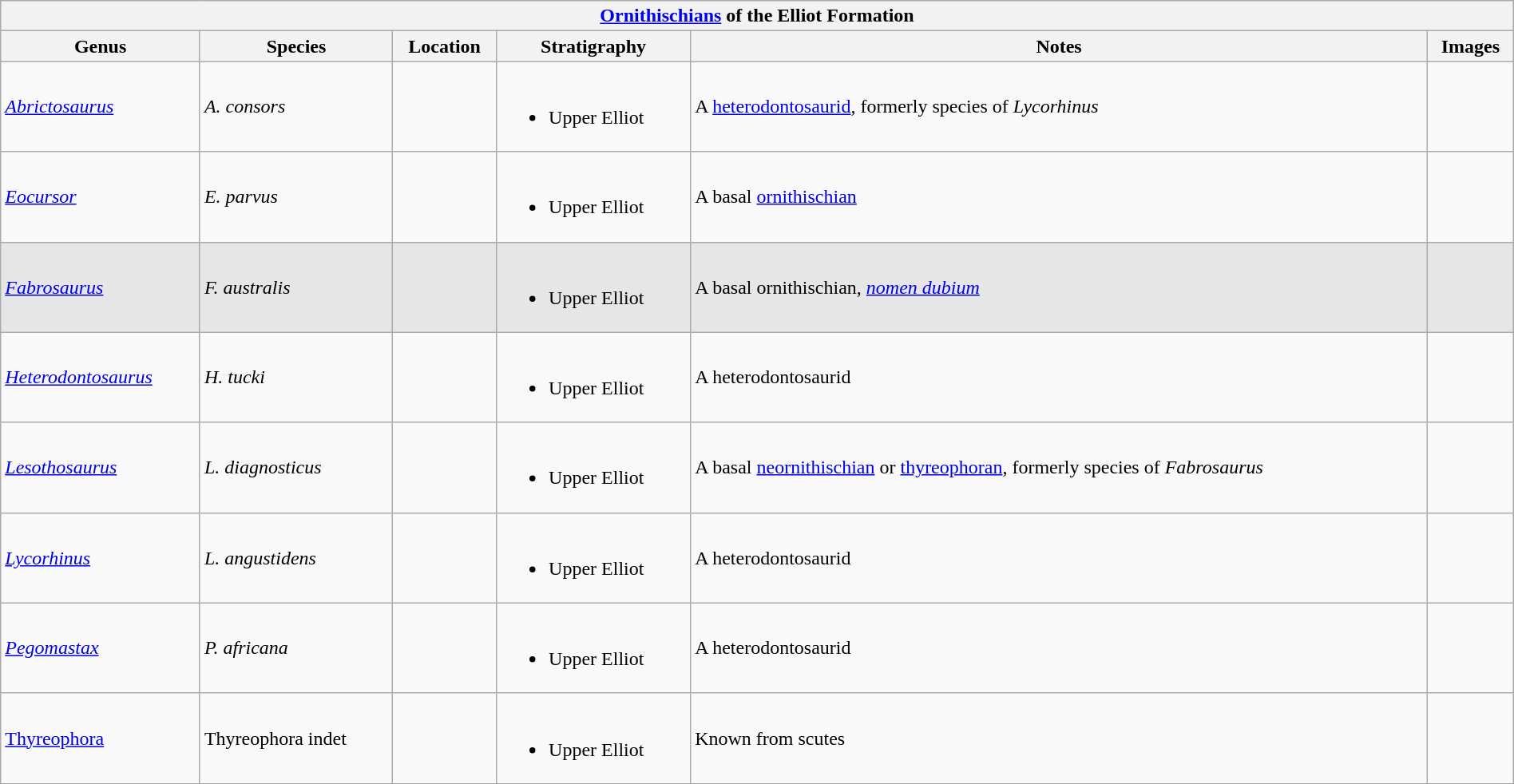<table class="wikitable" style="width:100%">
<tr>
<th colspan="6" style="text-align: center;"><a href='#'>Ornithischians</a> of the Elliot Formation</th>
</tr>
<tr>
<th>Genus</th>
<th>Species</th>
<th>Location</th>
<th>Stratigraphy</th>
<th>Notes</th>
<th>Images</th>
</tr>
<tr>
<td><em><a href='#'>Abrictosaurus</a></em></td>
<td><em>A. consors</em></td>
<td></td>
<td><br><ul><li>Upper Elliot</li></ul></td>
<td>A <a href='#'>heterodontosaurid</a>, formerly species of <em>Lycorhinus</em></td>
<td></td>
</tr>
<tr>
<td><em><a href='#'>Eocursor</a></em></td>
<td><em>E. parvus</em></td>
<td></td>
<td><br><ul><li>Upper Elliot</li></ul></td>
<td>A basal <a href='#'>ornithischian</a></td>
<td></td>
</tr>
<tr style="background:#E6E6E6;">
<td><em><a href='#'>Fabrosaurus</a></em></td>
<td><em>F. australis</em></td>
<td></td>
<td><br><ul><li>Upper Elliot</li></ul></td>
<td>A basal ornithischian, <em><a href='#'>nomen dubium</a></em></td>
<td></td>
</tr>
<tr>
<td><em><a href='#'>Heterodontosaurus</a></em></td>
<td><em>H. tucki</em></td>
<td></td>
<td><br><ul><li>Upper Elliot</li></ul></td>
<td>A heterodontosaurid</td>
<td></td>
</tr>
<tr>
<td><em><a href='#'>Lesothosaurus</a></em></td>
<td><em>L. diagnosticus</em></td>
<td></td>
<td><br><ul><li>Upper Elliot</li></ul></td>
<td>A basal <a href='#'>neornithischian</a> or <a href='#'>thyreophoran</a>, formerly species of <em>Fabrosaurus</em></td>
<td></td>
</tr>
<tr>
<td><em><a href='#'>Lycorhinus</a></em></td>
<td><em>L. angustidens</em></td>
<td></td>
<td><br><ul><li>Upper Elliot</li></ul></td>
<td>A heterodontosaurid</td>
<td></td>
</tr>
<tr>
<td><em><a href='#'>Pegomastax</a></em></td>
<td><em>P. africana</em></td>
<td></td>
<td><br><ul><li>Upper Elliot</li></ul></td>
<td>A heterodontosaurid</td>
<td></td>
</tr>
<tr>
<td><a href='#'>Thyreophora </a></td>
<td>Thyreophora indet</td>
<td></td>
<td><br><ul><li>Upper Elliot</li></ul></td>
<td>Known from scutes</td>
<td></td>
</tr>
<tr>
</tr>
</table>
